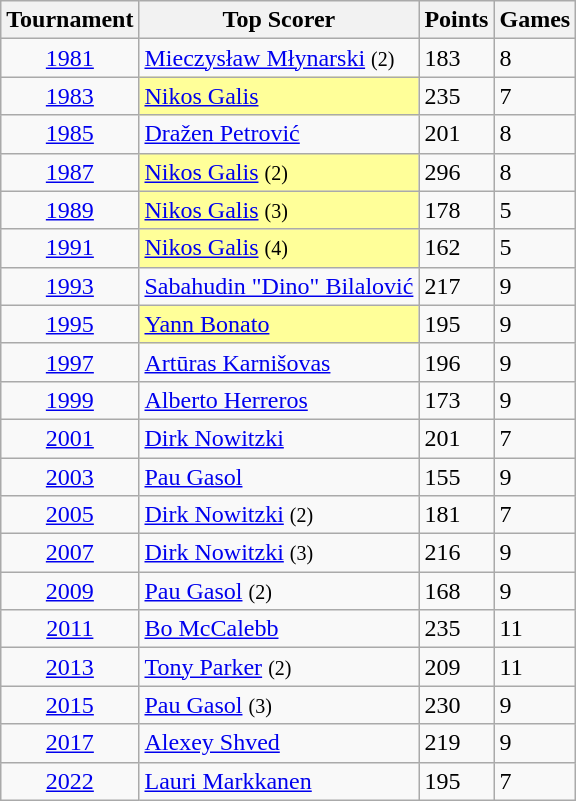<table class="wikitable">
<tr>
<th>Tournament</th>
<th>Top Scorer</th>
<th>Points</th>
<th>Games</th>
</tr>
<tr>
<td style="text-align:center;"><a href='#'>1981</a></td>
<td> <a href='#'>Mieczysław Młynarski</a> <small>(2)</small></td>
<td>183</td>
<td>8</td>
</tr>
<tr>
<td style="text-align:center;"><a href='#'>1983</a></td>
<td bgcolor="#FFFF99"> <a href='#'>Nikos Galis</a></td>
<td>235</td>
<td>7</td>
</tr>
<tr>
<td style="text-align:center;"><a href='#'>1985</a></td>
<td> <a href='#'>Dražen Petrović</a></td>
<td>201</td>
<td>8</td>
</tr>
<tr>
<td style="text-align:center;"><a href='#'>1987</a></td>
<td bgcolor="#FFFF99"> <a href='#'>Nikos Galis</a> <small>(2)</small></td>
<td>296</td>
<td>8</td>
</tr>
<tr>
<td style="text-align:center;"><a href='#'>1989</a></td>
<td bgcolor="#FFFF99"> <a href='#'>Nikos Galis</a> <small>(3)</small></td>
<td>178</td>
<td>5</td>
</tr>
<tr>
<td style="text-align:center;"><a href='#'>1991</a></td>
<td bgcolor="#FFFF99"> <a href='#'>Nikos Galis</a> <small>(4)</small></td>
<td>162</td>
<td>5</td>
</tr>
<tr>
<td style="text-align:center;"><a href='#'>1993</a></td>
<td> <a href='#'>Sabahudin "Dino" Bilalović</a></td>
<td>217</td>
<td>9</td>
</tr>
<tr>
<td style="text-align:center;"><a href='#'>1995</a></td>
<td bgcolor="#FFFF99"> <a href='#'>Yann Bonato</a></td>
<td>195</td>
<td>9</td>
</tr>
<tr>
<td style="text-align:center;"><a href='#'>1997</a></td>
<td> <a href='#'>Artūras Karnišovas</a></td>
<td>196</td>
<td>9</td>
</tr>
<tr>
<td style="text-align:center;"><a href='#'>1999</a></td>
<td> <a href='#'>Alberto Herreros</a></td>
<td>173</td>
<td>9</td>
</tr>
<tr>
<td style="text-align:center;"><a href='#'>2001</a></td>
<td> <a href='#'>Dirk Nowitzki</a></td>
<td>201</td>
<td>7</td>
</tr>
<tr>
<td style="text-align:center;"><a href='#'>2003</a></td>
<td> <a href='#'>Pau Gasol</a></td>
<td>155</td>
<td>9</td>
</tr>
<tr>
<td style="text-align:center;"><a href='#'>2005</a></td>
<td> <a href='#'>Dirk Nowitzki</a> <small>(2)</small></td>
<td>181</td>
<td>7</td>
</tr>
<tr>
<td style="text-align:center;"><a href='#'>2007</a></td>
<td> <a href='#'>Dirk Nowitzki</a> <small>(3)</small></td>
<td>216</td>
<td>9</td>
</tr>
<tr>
<td style="text-align:center;"><a href='#'>2009</a></td>
<td> <a href='#'>Pau Gasol</a> <small>(2)</small></td>
<td>168</td>
<td>9</td>
</tr>
<tr>
<td style="text-align:center;"><a href='#'>2011</a></td>
<td> <a href='#'>Bo McCalebb</a></td>
<td>235</td>
<td>11</td>
</tr>
<tr>
<td style="text-align:center;"><a href='#'>2013</a></td>
<td> <a href='#'>Tony Parker</a> <small>(2)</small></td>
<td>209</td>
<td>11</td>
</tr>
<tr>
<td style="text-align:center;"><a href='#'>2015</a></td>
<td> <a href='#'>Pau Gasol</a> <small>(3)</small></td>
<td>230</td>
<td>9</td>
</tr>
<tr>
<td style="text-align:center;"><a href='#'>2017</a></td>
<td> <a href='#'>Alexey Shved</a></td>
<td>219</td>
<td>9</td>
</tr>
<tr>
<td style="text-align:center;"><a href='#'>2022</a></td>
<td> <a href='#'>Lauri Markkanen</a></td>
<td>195</td>
<td>7</td>
</tr>
</table>
